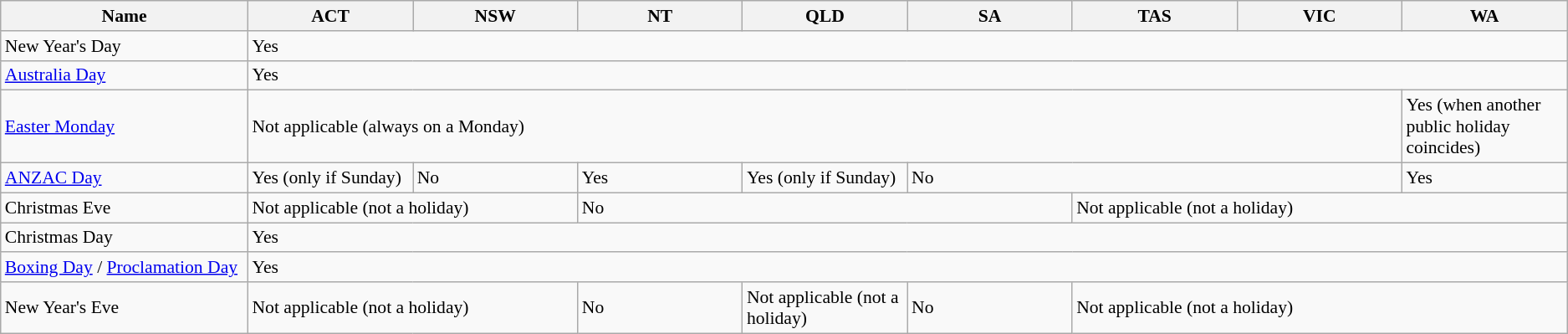<table class="wikitable" style="font-size:90%;">
<tr>
<th width=15%>Name</th>
<th width=10%>ACT</th>
<th width=10%>NSW</th>
<th width=10%>NT</th>
<th width=10%>QLD</th>
<th width=10%>SA</th>
<th width=10%>TAS</th>
<th width=10%>VIC</th>
<th width=10%>WA</th>
</tr>
<tr>
<td>New Year's Day</td>
<td colspan="8">Yes</td>
</tr>
<tr>
<td><a href='#'>Australia Day</a></td>
<td colspan="8">Yes</td>
</tr>
<tr>
<td><a href='#'>Easter Monday</a></td>
<td colspan="7">Not applicable (always on a Monday)</td>
<td>Yes (when another public holiday coincides)</td>
</tr>
<tr>
<td><a href='#'>ANZAC Day</a></td>
<td>Yes (only if Sunday)</td>
<td>No</td>
<td>Yes</td>
<td>Yes (only if Sunday)</td>
<td colspan="3">No</td>
<td>Yes</td>
</tr>
<tr>
<td>Christmas Eve</td>
<td colspan="2">Not applicable (not a holiday)</td>
<td colspan="3">No</td>
<td colspan="3">Not applicable (not a holiday)</td>
</tr>
<tr>
<td>Christmas Day</td>
<td colspan="8">Yes</td>
</tr>
<tr>
<td><a href='#'>Boxing Day</a> / <a href='#'>Proclamation Day</a></td>
<td colspan="8">Yes</td>
</tr>
<tr>
<td>New Year's Eve</td>
<td colspan="2">Not applicable (not a holiday)</td>
<td>No</td>
<td>Not applicable (not a holiday)</td>
<td>No</td>
<td colspan="3">Not applicable (not a holiday)</td>
</tr>
</table>
